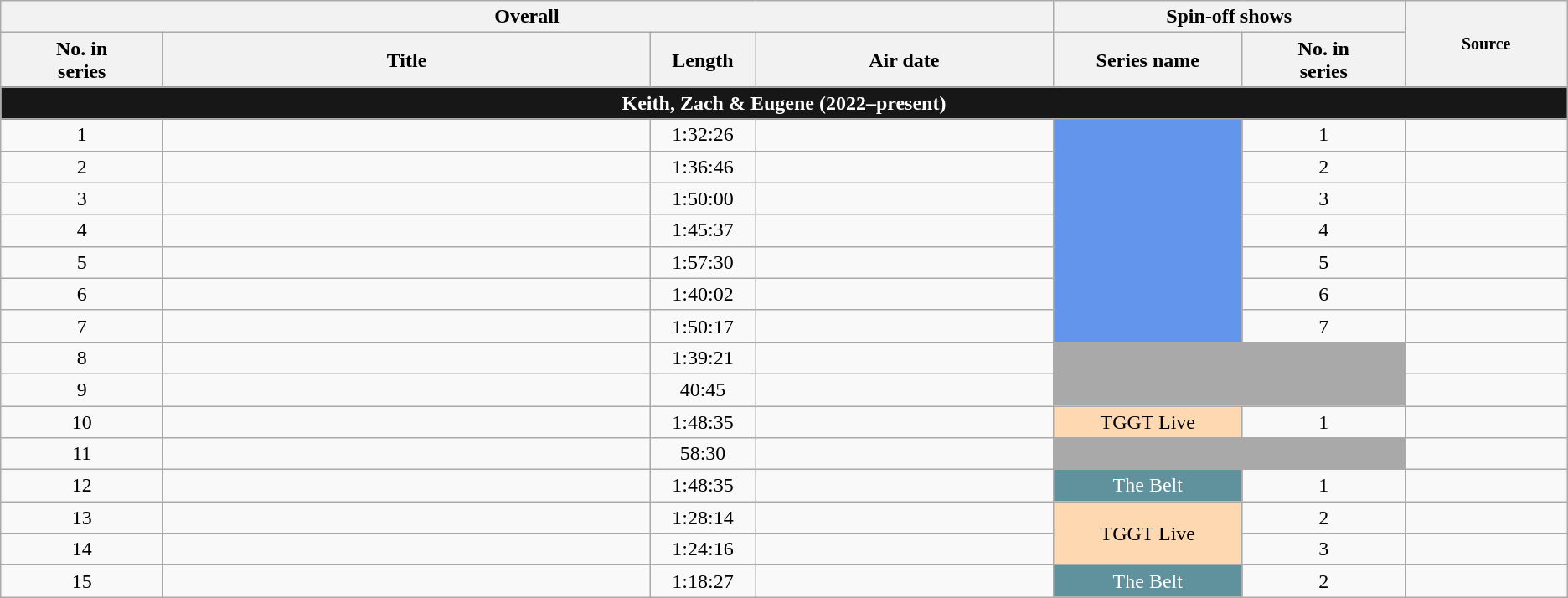<table class="wikitable plainrowheaders" style="text-align:center; line-height:18px; width:auto;">
<tr>
<th colspan=4>Overall</th>
<th colspan=2>Spin-off shows</th>
<th style="width: 6%;" rowspan=2><small>Source</small></th>
</tr>
<tr>
<th style="width: 6%;">No. in<br>series</th>
<th style="width: 18%;">Title</th>
<th style="width: 3%;">Length</th>
<th style="width: 11%;">Air date</th>
<th style="width: 7%;">Series name</th>
<th style="width: 6%;">No. in<br>series</th>
</tr>
<tr>
<th colspan=7 style="background:#171717; color:white;">Keith, Zach & Eugene (2022–present)</th>
</tr>
<tr>
<td>1</td>
<td></td>
<td>1:32:26</td>
<td></td>
<td rowspan=7 style="background:#6495ED;"></td>
<td>1</td>
<td></td>
</tr>
<tr>
<td>2</td>
<td></td>
<td>1:36:46</td>
<td></td>
<td>2</td>
<td></td>
</tr>
<tr>
<td>3</td>
<td></td>
<td>1:50:00</td>
<td></td>
<td>3</td>
<td></td>
</tr>
<tr>
<td>4</td>
<td></td>
<td>1:45:37</td>
<td></td>
<td>4</td>
<td></td>
</tr>
<tr>
<td>5</td>
<td></td>
<td>1:57:30</td>
<td></td>
<td>5</td>
<td></td>
</tr>
<tr>
<td>6</td>
<td></td>
<td>1:40:02</td>
<td></td>
<td>6</td>
<td></td>
</tr>
<tr>
<td>7</td>
<td></td>
<td>1:50:17</td>
<td></td>
<td>7</td>
<td></td>
</tr>
<tr>
<td>8</td>
<td></td>
<td>1:39:21</td>
<td></td>
<td colspan=2 rowspan=2 style="background:darkgray"></td>
<td></td>
</tr>
<tr>
<td>9</td>
<td></td>
<td>40:45</td>
<td></td>
<td></td>
</tr>
<tr>
<td>10</td>
<td></td>
<td>1:48:35</td>
<td></td>
<td style="background:#FED8B1;"><abbr>TGGT Live</abbr></td>
<td>1</td>
<td></td>
</tr>
<tr>
<td>11</td>
<td></td>
<td>58:30</td>
<td></td>
<td colspan=2 style="background:darkgray"></td>
<td></td>
</tr>
<tr>
<td>12</td>
<td></td>
<td>1:48:35</td>
<td></td>
<td style="background:#5f929c; color:white">The Belt</td>
<td>1</td>
<td></td>
</tr>
<tr>
<td>13</td>
<td></td>
<td>1:28:14</td>
<td></td>
<td rowspan=2 style="background:#FED8B1;"><abbr>TGGT Live</abbr></td>
<td>2</td>
<td></td>
</tr>
<tr>
<td>14</td>
<td></td>
<td>1:24:16</td>
<td></td>
<td>3</td>
<td></td>
</tr>
<tr>
<td>15</td>
<td></td>
<td>1:18:27</td>
<td></td>
<td style="background:#5f929c; color:white">The Belt</td>
<td>2</td>
<td></td>
</tr>
</table>
